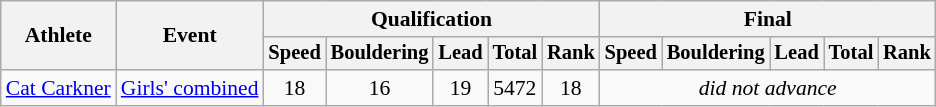<table class="wikitable" style="text-align:center;font-size:90%">
<tr>
<th rowspan=2>Athlete</th>
<th rowspan=2>Event</th>
<th colspan=5>Qualification</th>
<th colspan=5>Final</th>
</tr>
<tr style="font-size:95%">
<th>Speed</th>
<th>Bouldering</th>
<th>Lead</th>
<th>Total</th>
<th>Rank</th>
<th>Speed</th>
<th>Bouldering</th>
<th>Lead</th>
<th>Total</th>
<th>Rank</th>
</tr>
<tr>
<td align=left><a href='#'>Cat Carkner</a></td>
<td rowspan=2 align=left><a href='#'>Girls' combined</a></td>
<td>18</td>
<td>16</td>
<td>19</td>
<td>5472</td>
<td>18</td>
<td colspan=5><em>did not advance</em></td>
</tr>
</table>
